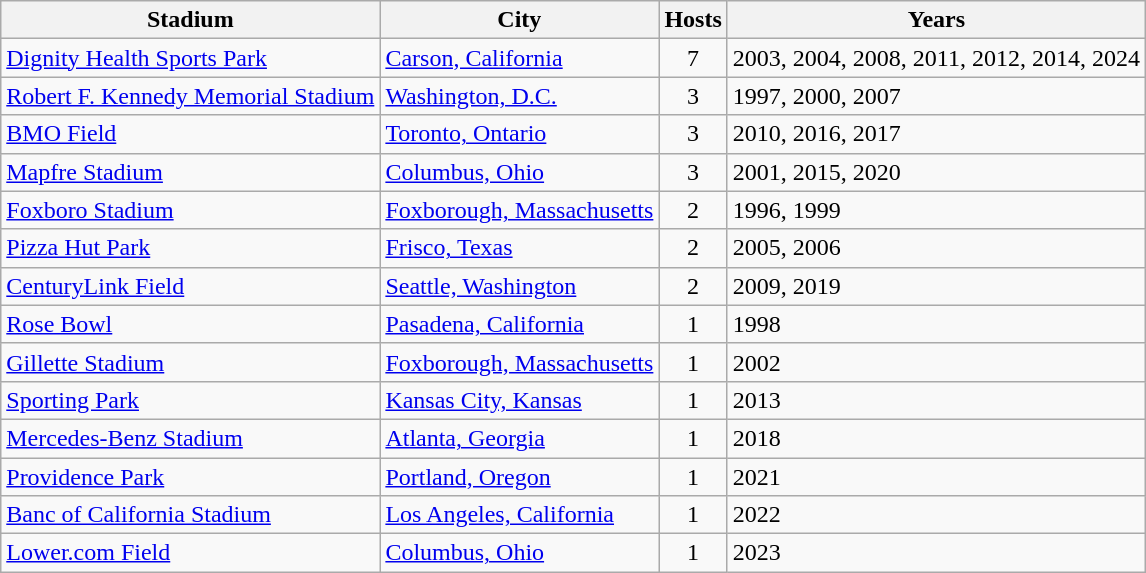<table class="wikitable sortable">
<tr>
<th>Stadium</th>
<th>City</th>
<th>Hosts</th>
<th>Years</th>
</tr>
<tr>
<td><a href='#'>Dignity Health Sports Park</a></td>
<td><a href='#'>Carson, California</a></td>
<td align="center">7</td>
<td>2003, 2004, 2008, 2011, 2012, 2014, 2024</td>
</tr>
<tr>
<td><a href='#'>Robert F. Kennedy Memorial Stadium</a></td>
<td><a href='#'>Washington, D.C.</a></td>
<td align="center">3</td>
<td>1997, 2000, 2007</td>
</tr>
<tr>
<td><a href='#'>BMO Field</a></td>
<td><a href='#'>Toronto, Ontario</a></td>
<td align="center">3</td>
<td>2010, 2016, 2017</td>
</tr>
<tr>
<td><a href='#'>Mapfre Stadium</a></td>
<td><a href='#'>Columbus, Ohio</a></td>
<td align="center">3</td>
<td>2001, 2015, 2020</td>
</tr>
<tr>
<td><a href='#'>Foxboro Stadium</a></td>
<td><a href='#'>Foxborough, Massachusetts</a></td>
<td align="center">2</td>
<td>1996, 1999</td>
</tr>
<tr>
<td><a href='#'>Pizza Hut Park</a></td>
<td><a href='#'>Frisco, Texas</a></td>
<td align="center">2</td>
<td>2005, 2006</td>
</tr>
<tr>
<td><a href='#'>CenturyLink Field</a></td>
<td><a href='#'>Seattle, Washington</a></td>
<td align="center">2</td>
<td>2009, 2019</td>
</tr>
<tr>
<td><a href='#'>Rose Bowl</a></td>
<td><a href='#'>Pasadena, California</a></td>
<td align="center">1</td>
<td>1998</td>
</tr>
<tr>
<td><a href='#'>Gillette Stadium</a></td>
<td><a href='#'>Foxborough, Massachusetts</a></td>
<td align="center">1</td>
<td>2002</td>
</tr>
<tr>
<td><a href='#'>Sporting Park</a></td>
<td><a href='#'>Kansas City, Kansas</a></td>
<td align="center">1</td>
<td>2013</td>
</tr>
<tr>
<td><a href='#'>Mercedes-Benz Stadium</a></td>
<td><a href='#'>Atlanta, Georgia</a></td>
<td align="center">1</td>
<td>2018</td>
</tr>
<tr>
<td><a href='#'>Providence Park</a></td>
<td><a href='#'>Portland, Oregon</a></td>
<td align="center">1</td>
<td>2021</td>
</tr>
<tr>
<td><a href='#'>Banc of California Stadium</a></td>
<td><a href='#'>Los Angeles, California</a></td>
<td align="center">1</td>
<td>2022</td>
</tr>
<tr>
<td><a href='#'>Lower.com Field</a></td>
<td><a href='#'>Columbus, Ohio</a></td>
<td align="center">1</td>
<td>2023</td>
</tr>
</table>
